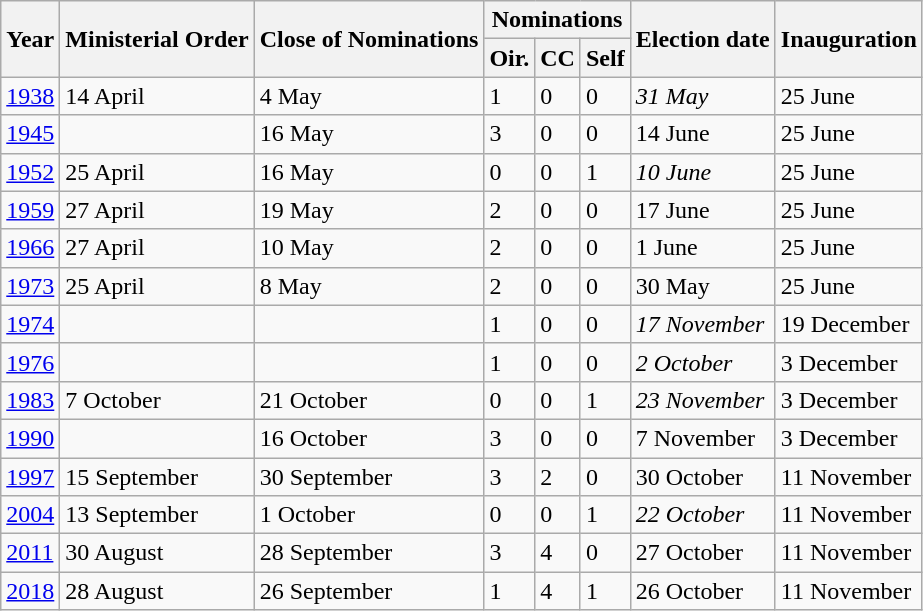<table class="wikitable">
<tr>
<th rowspan=2>Year</th>
<th rowspan=2>Ministerial Order</th>
<th rowspan=2>Close of Nominations</th>
<th colspan=3>Nominations</th>
<th rowspan=2>Election date</th>
<th rowspan=2>Inauguration</th>
</tr>
<tr>
<th>Oir.</th>
<th>CC</th>
<th>Self</th>
</tr>
<tr>
<td><a href='#'>1938</a></td>
<td>14 April</td>
<td>4 May</td>
<td>1</td>
<td>0</td>
<td>0</td>
<td><em>31 May</em></td>
<td>25 June</td>
</tr>
<tr>
<td><a href='#'>1945</a></td>
<td></td>
<td>16 May</td>
<td>3</td>
<td>0</td>
<td>0</td>
<td>14 June</td>
<td>25 June</td>
</tr>
<tr>
<td><a href='#'>1952</a></td>
<td>25 April</td>
<td>16 May</td>
<td>0</td>
<td>0</td>
<td>1</td>
<td><em>10 June</em></td>
<td>25 June</td>
</tr>
<tr>
<td><a href='#'>1959</a></td>
<td>27 April</td>
<td>19 May</td>
<td>2</td>
<td>0</td>
<td>0</td>
<td>17 June</td>
<td>25 June</td>
</tr>
<tr>
<td><a href='#'>1966</a></td>
<td>27 April</td>
<td>10 May</td>
<td>2</td>
<td>0</td>
<td>0</td>
<td>1 June</td>
<td>25 June</td>
</tr>
<tr>
<td><a href='#'>1973</a></td>
<td>25 April</td>
<td>8 May</td>
<td>2</td>
<td>0</td>
<td>0</td>
<td>30 May</td>
<td>25 June</td>
</tr>
<tr>
<td><a href='#'>1974</a></td>
<td></td>
<td></td>
<td>1</td>
<td>0</td>
<td>0</td>
<td><em>17 November</em></td>
<td>19 December</td>
</tr>
<tr>
<td><a href='#'>1976</a></td>
<td></td>
<td></td>
<td>1</td>
<td>0</td>
<td>0</td>
<td><em>2 October</em></td>
<td>3 December</td>
</tr>
<tr>
<td><a href='#'>1983</a></td>
<td>7 October</td>
<td>21 October</td>
<td>0</td>
<td>0</td>
<td>1</td>
<td><em>23 November</em></td>
<td>3 December</td>
</tr>
<tr>
<td><a href='#'>1990</a></td>
<td></td>
<td>16 October</td>
<td>3</td>
<td>0</td>
<td>0</td>
<td>7 November</td>
<td>3 December</td>
</tr>
<tr>
<td><a href='#'>1997</a></td>
<td>15 September</td>
<td>30 September</td>
<td>3</td>
<td>2</td>
<td>0</td>
<td>30 October</td>
<td>11 November</td>
</tr>
<tr>
<td><a href='#'>2004</a></td>
<td>13 September</td>
<td>1 October</td>
<td>0</td>
<td>0</td>
<td>1</td>
<td><em>22 October</em></td>
<td>11 November</td>
</tr>
<tr>
<td><a href='#'>2011</a></td>
<td>30 August</td>
<td>28 September</td>
<td>3</td>
<td>4</td>
<td>0</td>
<td>27 October</td>
<td>11 November</td>
</tr>
<tr>
<td><a href='#'>2018</a></td>
<td>28 August</td>
<td>26 September</td>
<td>1</td>
<td>4</td>
<td>1</td>
<td>26 October</td>
<td>11 November</td>
</tr>
</table>
